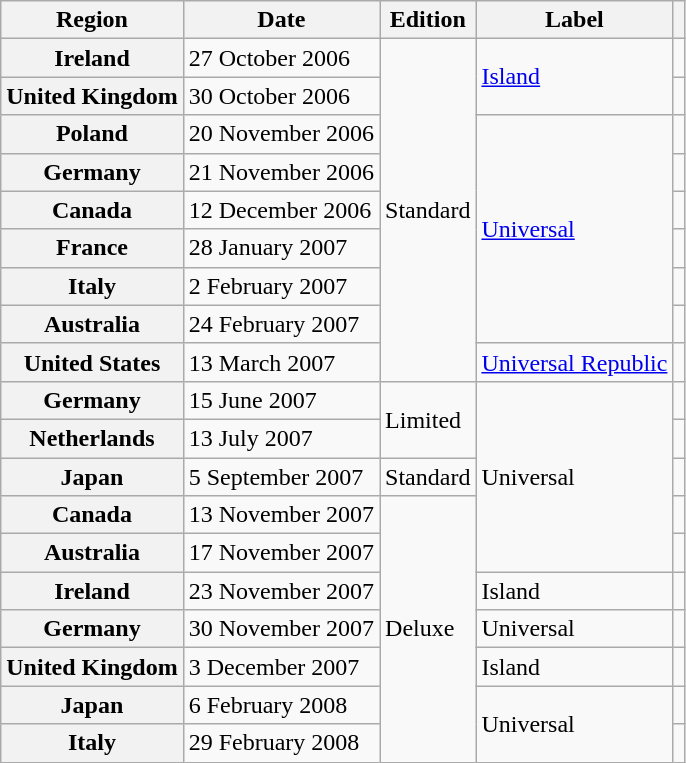<table class="wikitable plainrowheaders">
<tr>
<th scope="col">Region</th>
<th scope="col">Date</th>
<th scope="col">Edition</th>
<th scope="col">Label</th>
<th scope="col"></th>
</tr>
<tr>
<th scope="row">Ireland</th>
<td>27 October 2006</td>
<td rowspan="9">Standard</td>
<td rowspan="2"><a href='#'>Island</a></td>
<td align="center"></td>
</tr>
<tr>
<th scope="row">United Kingdom</th>
<td>30 October 2006</td>
<td align="center"></td>
</tr>
<tr>
<th scope="row">Poland</th>
<td>20 November 2006</td>
<td rowspan="6"><a href='#'>Universal</a></td>
<td align="center"></td>
</tr>
<tr>
<th scope="row">Germany</th>
<td>21 November 2006</td>
<td align="center"></td>
</tr>
<tr>
<th scope="row">Canada</th>
<td>12 December 2006</td>
<td align="center"></td>
</tr>
<tr>
<th scope="row">France</th>
<td>28 January 2007</td>
<td align="center"></td>
</tr>
<tr>
<th scope="row">Italy</th>
<td>2 February 2007</td>
<td align="center"></td>
</tr>
<tr>
<th scope="row">Australia</th>
<td>24 February 2007</td>
<td align="center"></td>
</tr>
<tr>
<th scope="row">United States</th>
<td>13 March 2007</td>
<td><a href='#'>Universal Republic</a></td>
<td align="center"></td>
</tr>
<tr>
<th scope="row">Germany</th>
<td>15 June 2007</td>
<td rowspan="2">Limited</td>
<td rowspan="5">Universal</td>
<td align="center"></td>
</tr>
<tr>
<th scope="row">Netherlands</th>
<td>13 July 2007</td>
<td align="center"></td>
</tr>
<tr>
<th scope="row">Japan</th>
<td>5 September 2007</td>
<td>Standard</td>
<td align="center"></td>
</tr>
<tr>
<th scope="row">Canada</th>
<td>13 November 2007</td>
<td rowspan="7">Deluxe</td>
<td align="center"></td>
</tr>
<tr>
<th scope="row">Australia</th>
<td>17 November 2007</td>
<td align="center"></td>
</tr>
<tr>
<th scope="row">Ireland</th>
<td>23 November 2007</td>
<td>Island</td>
<td align="center"></td>
</tr>
<tr>
<th scope="row">Germany</th>
<td>30 November 2007</td>
<td>Universal</td>
<td align="center"></td>
</tr>
<tr>
<th scope="row">United Kingdom</th>
<td>3 December 2007</td>
<td>Island</td>
<td align="center"></td>
</tr>
<tr>
<th scope="row">Japan</th>
<td>6 February 2008</td>
<td rowspan="2">Universal</td>
<td align="center"></td>
</tr>
<tr>
<th scope="row">Italy</th>
<td>29 February 2008</td>
<td align="center"></td>
</tr>
</table>
